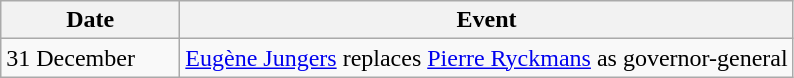<table class=wikitable>
<tr>
<th style="width:7em">Date</th>
<th>Event</th>
</tr>
<tr>
<td>31 December</td>
<td><a href='#'>Eugène Jungers</a> replaces <a href='#'>Pierre Ryckmans</a> as governor-general</td>
</tr>
</table>
